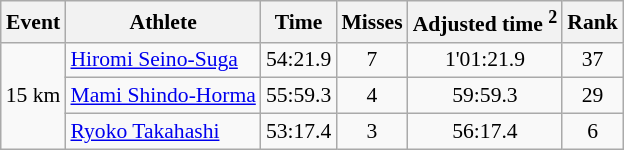<table class="wikitable" style="font-size:90%">
<tr>
<th>Event</th>
<th>Athlete</th>
<th>Time</th>
<th>Misses</th>
<th>Adjusted time <sup>2</sup></th>
<th>Rank</th>
</tr>
<tr>
<td rowspan="3">15 km</td>
<td><a href='#'>Hiromi Seino-Suga</a></td>
<td align="center">54:21.9</td>
<td align="center">7</td>
<td align="center">1'01:21.9</td>
<td align="center">37</td>
</tr>
<tr>
<td><a href='#'>Mami Shindo-Horma</a></td>
<td align="center">55:59.3</td>
<td align="center">4</td>
<td align="center">59:59.3</td>
<td align="center">29</td>
</tr>
<tr>
<td><a href='#'>Ryoko Takahashi</a></td>
<td align="center">53:17.4</td>
<td align="center">3</td>
<td align="center">56:17.4</td>
<td align="center">6</td>
</tr>
</table>
